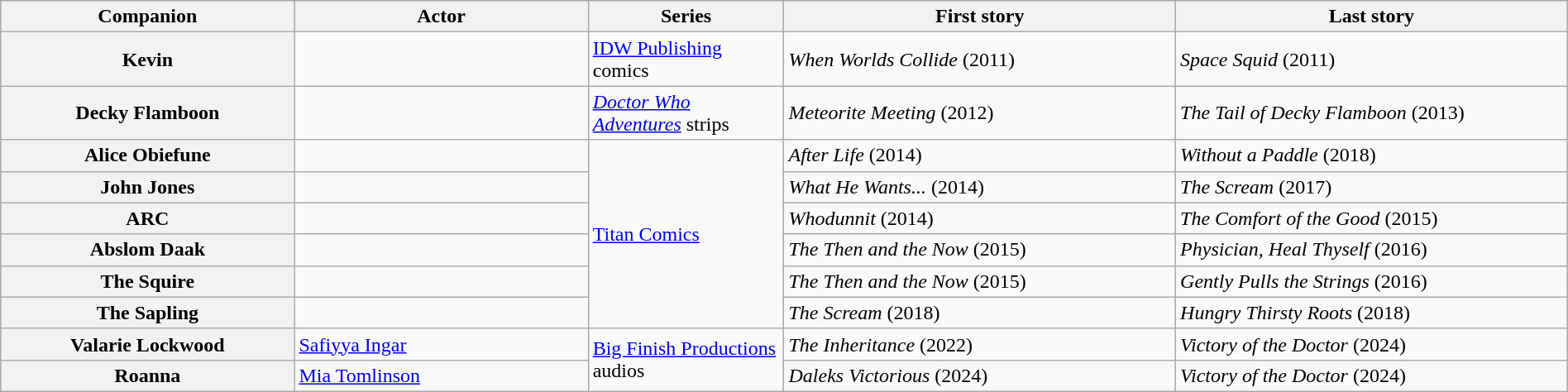<table class="wikitable plainrowheaders" style="width:100%;">
<tr>
<th scope="col" style="width:15%;">Companion</th>
<th scope="col" style="width:15%;">Actor</th>
<th scope="col" style="width:10%;">Series</th>
<th scope="col" style="width:20%;">First story</th>
<th scope="col" style="width:20%;">Last story</th>
</tr>
<tr>
<th scope="row">Kevin</th>
<td></td>
<td><a href='#'>IDW Publishing</a> comics</td>
<td><em>When Worlds Collide</em> (2011)</td>
<td><em>Space Squid</em> (2011)</td>
</tr>
<tr>
<th scope="row">Decky Flamboon</th>
<td></td>
<td><em><a href='#'>Doctor Who Adventures</a></em> strips</td>
<td><em>Meteorite Meeting</em> (2012)</td>
<td><em>The Tail of Decky Flamboon</em> (2013)</td>
</tr>
<tr>
<th scope="row">Alice Obiefune</th>
<td></td>
<td rowspan="6"><a href='#'>Titan Comics</a></td>
<td><em>After Life</em> (2014)</td>
<td><em>Without a Paddle</em> (2018)</td>
</tr>
<tr>
<th scope="row">John Jones</th>
<td></td>
<td><em>What He Wants...</em> (2014)</td>
<td><em>The Scream</em> (2017)</td>
</tr>
<tr>
<th scope="row">ARC</th>
<td></td>
<td><em>Whodunnit</em> (2014)</td>
<td><em>The Comfort of the Good</em> (2015)</td>
</tr>
<tr>
<th scope="row">Abslom Daak</th>
<td></td>
<td><em>The Then and the Now</em> (2015)</td>
<td><em>Physician, Heal Thyself</em> (2016)</td>
</tr>
<tr>
<th scope="row">The Squire</th>
<td></td>
<td><em>The Then and the Now</em> (2015)</td>
<td><em>Gently Pulls the Strings</em> (2016)</td>
</tr>
<tr>
<th scope="row">The Sapling</th>
<td></td>
<td><em>The Scream</em> (2018)</td>
<td><em>Hungry Thirsty Roots</em> (2018)</td>
</tr>
<tr>
<th scope="row">Valarie Lockwood</th>
<td><a href='#'>Safiyya Ingar</a></td>
<td rowspan=2><a href='#'>Big Finish Productions</a> audios</td>
<td><em>The Inheritance</em> (2022)</td>
<td><em>Victory of the Doctor</em> (2024)</td>
</tr>
<tr>
<th scope="row">Roanna</th>
<td><a href='#'>Mia Tomlinson</a></td>
<td><em>Daleks Victorious</em> (2024)</td>
<td><em>Victory of the Doctor</em> (2024)</td>
</tr>
</table>
